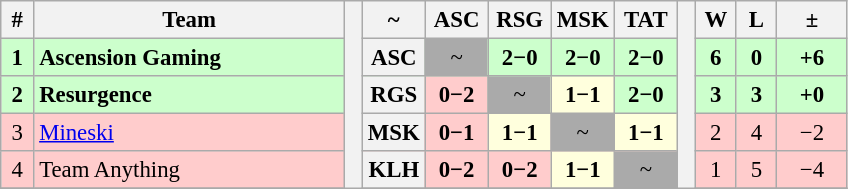<table class="wikitable" style="font-size: 95%; text-align: center">
<tr>
<th style="width:15px;">#</th>
<th style="width:200px;">Team</th>
<th rowspan="6" style="width:5px;;"></th>
<th>~</th>
<th style="width:35px;" title="">ASC</th>
<th style="width:35px;" title="">RSG</th>
<th style="width:35px;" title="">MSK</th>
<th style="width:35px;" title="">TAT</th>
<th rowspan="6" style="width:5px;;"></th>
<th style="width:20px;" title="Wins">W</th>
<th style="width:20px;" title="Losses">L</th>
<th style="width:40px;">±</th>
</tr>
<tr style="background:#cfc;">
<td><strong>1</strong></td>
<td style="text-align: left"><strong> Ascension Gaming</strong></td>
<th>ASC</th>
<td style="background:#aaa;">~</td>
<td style="background:#cfc;"><strong>2−0</strong></td>
<td style="background:#cfc;"><strong>2−0</strong></td>
<td style="background:#cfc;"><strong>2−0</strong></td>
<td><strong>6</strong></td>
<td><strong>0</strong></td>
<td><strong>+6</strong></td>
</tr>
<tr style="background:#cfc;">
<td><strong>2</strong></td>
<td style="text-align: left"><strong> Resurgence</strong></td>
<th>RGS</th>
<td style="background:#fcc;"><strong>0−2</strong></td>
<td style="background:#aaa;">~</td>
<td style="background:#ffd;"><strong>1−1</strong></td>
<td style="background:#cfc;"><strong>2−0</strong></td>
<td><strong>3</strong></td>
<td><strong>3</strong></td>
<td><strong>+0</strong></td>
</tr>
<tr style="background:#fcc;">
<td>3</td>
<td style="text-align: left"> <a href='#'>Mineski</a></td>
<th>MSK</th>
<td style="background:#fcc;"><strong>0−1</strong></td>
<td style="background:#ffd;"><strong>1−1</strong></td>
<td style="background:#aaa;">~</td>
<td style="background:#ffd;"><strong>1−1</strong></td>
<td>2</td>
<td>4</td>
<td>−2</td>
</tr>
<tr style="background:#fcc;">
<td>4</td>
<td style="text-align: left"> Team Anything</td>
<th>KLH</th>
<td style="background:#fcc;"><strong>0−2</strong></td>
<td style="background:#fcc;"><strong>0−2</strong></td>
<td style="background:#ffd;"><strong>1−1</strong></td>
<td style="background:#aaa;">~</td>
<td>1</td>
<td>5</td>
<td>−4</td>
</tr>
<tr>
</tr>
</table>
